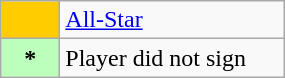<table class="wikitable" style="width:15%;">
<tr>
<td style="background:#fc0; border:1px solid #aaa; width:2em;"></td>
<td><a href='#'>All-Star</a></td>
</tr>
<tr>
<th scope="row" style="background:#bfb;">*</th>
<td>Player did not sign</td>
</tr>
</table>
